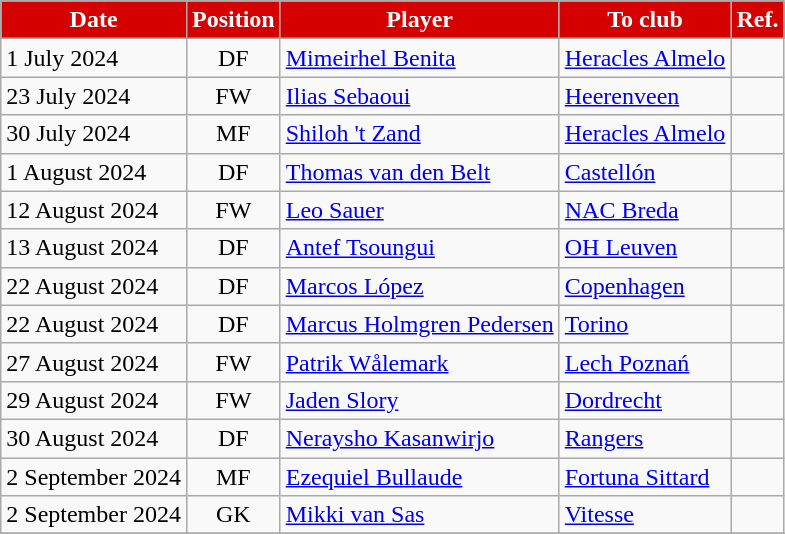<table class="wikitable sortable">
<tr>
<th style="background:#d50000; color:white;">Date</th>
<th style="background:#d50000; color:white;">Position</th>
<th style="background:#d50000; color:white;">Player</th>
<th style="background:#d50000; color:white;">To club</th>
<th style="background:#d50000; color:white;">Ref.</th>
</tr>
<tr>
<td>1 July 2024</td>
<td style="text-align:center;">DF</td>
<td style="text-align;left:"> <a href='#'>Mimeirhel Benita</a></td>
<td style="text-align:left;"> <a href='#'>Heracles Almelo</a></td>
<td></td>
</tr>
<tr>
<td>23 July 2024</td>
<td style="text-align:center;">FW</td>
<td style="text-align;left:"> <a href='#'>Ilias Sebaoui</a></td>
<td style="text-align:left;"> <a href='#'>Heerenveen</a></td>
<td></td>
</tr>
<tr>
<td>30 July 2024</td>
<td style="text-align:center;">MF</td>
<td style="text-align;left:"> <a href='#'>Shiloh 't Zand</a></td>
<td style="text-align:left;"> <a href='#'>Heracles Almelo</a></td>
<td></td>
</tr>
<tr>
<td>1 August 2024</td>
<td style="text-align:center;">DF</td>
<td style="text-align;left:"> <a href='#'>Thomas van den Belt</a></td>
<td style="text-align:left;"> <a href='#'>Castellón</a></td>
<td></td>
</tr>
<tr>
<td>12 August 2024</td>
<td style="text-align:center;">FW</td>
<td style="text-align;left:"> <a href='#'>Leo Sauer</a></td>
<td style="text-align:left;"> <a href='#'>NAC Breda</a></td>
<td></td>
</tr>
<tr>
<td>13 August 2024</td>
<td style="text-align:center;">DF</td>
<td style="text-align;left:"> <a href='#'>Antef Tsoungui</a></td>
<td style="text-align:left;"> <a href='#'>OH Leuven</a></td>
<td></td>
</tr>
<tr>
<td>22 August 2024</td>
<td style="text-align:center;">DF</td>
<td style="text-align;left:"> <a href='#'>Marcos López</a></td>
<td style="text-align:left;"> <a href='#'>Copenhagen</a></td>
<td></td>
</tr>
<tr>
<td>22 August 2024</td>
<td style="text-align:center;">DF</td>
<td style="text-align;left:"> <a href='#'>Marcus Holmgren Pedersen</a></td>
<td style="text-align:left;"> <a href='#'>Torino</a></td>
<td></td>
</tr>
<tr>
<td>27 August 2024</td>
<td style="text-align:center;">FW</td>
<td style="text-align;left:"> <a href='#'>Patrik Wålemark</a></td>
<td style="text-align:left;"> <a href='#'>Lech Poznań</a></td>
<td></td>
</tr>
<tr>
<td>29 August 2024</td>
<td style="text-align:center;">FW</td>
<td style="text-align;left:"> <a href='#'>Jaden Slory</a></td>
<td style="text-align:left;"> <a href='#'>Dordrecht</a></td>
<td></td>
</tr>
<tr>
<td>30 August 2024</td>
<td style="text-align:center;">DF</td>
<td style="text-align;left:"> <a href='#'>Neraysho Kasanwirjo</a></td>
<td style="text-align:left;"> <a href='#'>Rangers</a></td>
<td></td>
</tr>
<tr>
<td>2 September 2024</td>
<td style="text-align:center;">MF</td>
<td style="text-align;left:"> <a href='#'>Ezequiel Bullaude</a></td>
<td style="text-align:left;"> <a href='#'>Fortuna Sittard</a></td>
<td></td>
</tr>
<tr>
<td>2 September 2024</td>
<td style="text-align:center;">GK</td>
<td style="text-align;left:"> <a href='#'>Mikki van Sas</a></td>
<td style="text-align:left;"> <a href='#'>Vitesse</a></td>
<td></td>
</tr>
<tr>
</tr>
</table>
